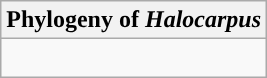<table class="wikitable">
<tr>
<th colspan=1>Phylogeny of <em>Halocarpus</em></th>
</tr>
<tr>
<td style="vertical-align:top"><br></td>
</tr>
</table>
